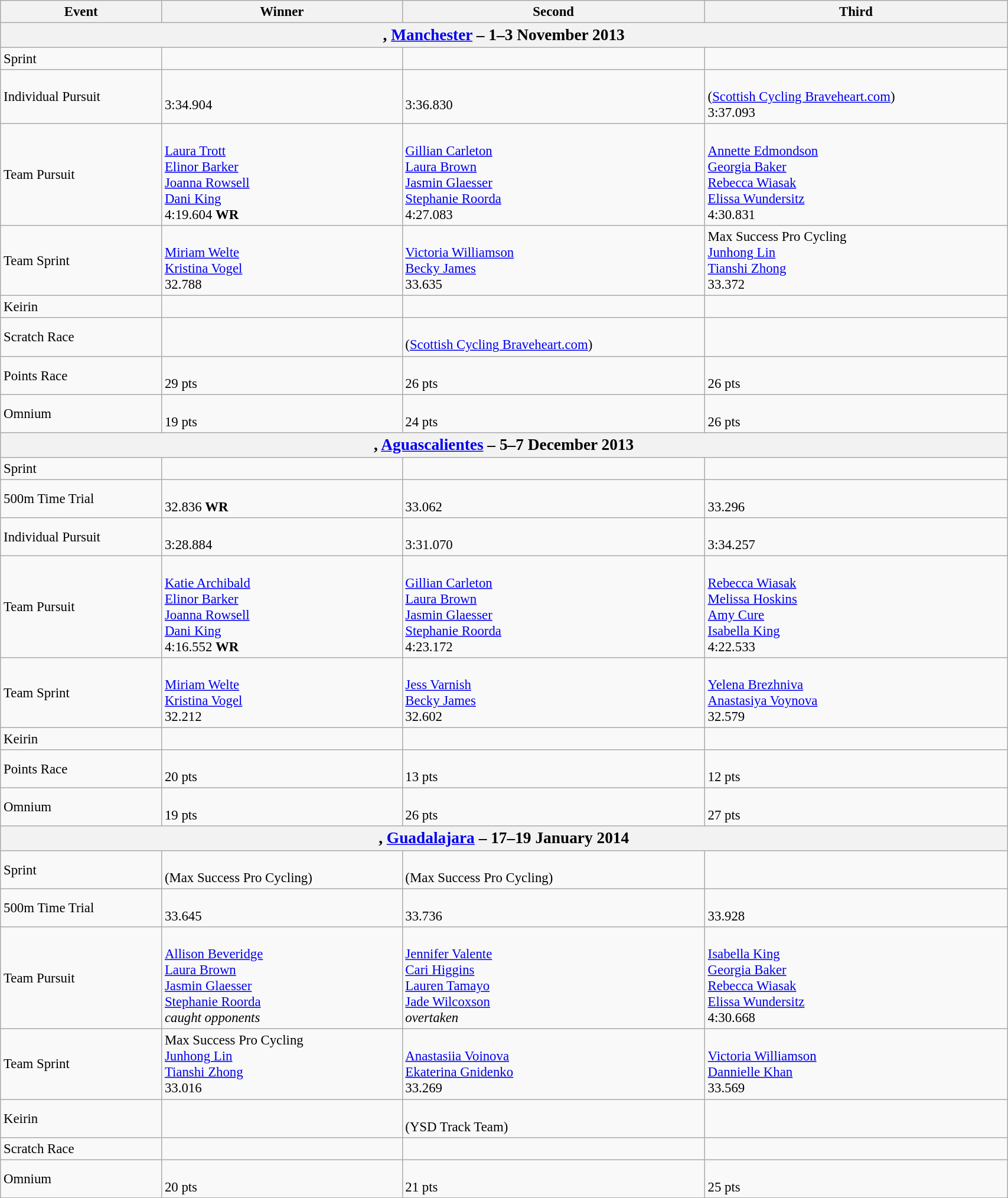<table class="wikitable"  style="font-size:95%; width:90%;">
<tr>
<th>Event</th>
<th>Winner</th>
<th>Second</th>
<th>Third</th>
</tr>
<tr>
<th colspan=4><big>, <a href='#'>Manchester</a> – 1–3 November 2013 </big></th>
</tr>
<tr>
<td>Sprint<br><em><small></small></em></td>
<td></td>
<td></td>
<td></td>
</tr>
<tr>
<td>Individual Pursuit<br><em><small></small></em></td>
<td><br>3:34.904</td>
<td><br>3:36.830</td>
<td><br>(<a href='#'>Scottish Cycling Braveheart.com</a>)<br>3:37.093</td>
</tr>
<tr>
<td>Team Pursuit<br><em><small></small></em></td>
<td><br><a href='#'>Laura Trott</a><br><a href='#'>Elinor Barker</a><br><a href='#'>Joanna Rowsell</a><br><a href='#'>Dani King</a><br>4:19.604 <strong>WR</strong></td>
<td><br><a href='#'>Gillian Carleton</a><br><a href='#'>Laura Brown</a><br><a href='#'>Jasmin Glaesser</a><br><a href='#'>Stephanie Roorda</a><br>4:27.083</td>
<td><br><a href='#'>Annette Edmondson</a><br><a href='#'>Georgia Baker</a><br><a href='#'>Rebecca Wiasak</a><br><a href='#'>Elissa Wundersitz</a><br>4:30.831</td>
</tr>
<tr>
<td>Team Sprint<br><em><small></small></em></td>
<td><br><a href='#'>Miriam Welte</a><br><a href='#'>Kristina Vogel</a><br>32.788</td>
<td><br><a href='#'>Victoria Williamson</a><br><a href='#'>Becky James</a><br>33.635</td>
<td>Max Success Pro Cycling<br><a href='#'>Junhong Lin</a><br><a href='#'>Tianshi Zhong</a><br>33.372</td>
</tr>
<tr>
<td>Keirin<br><em><small></small></em></td>
<td></td>
<td></td>
<td></td>
</tr>
<tr>
<td>Scratch Race<br><em><small></small></em></td>
<td></td>
<td><br>(<a href='#'>Scottish Cycling Braveheart.com</a>)</td>
<td></td>
</tr>
<tr>
<td>Points Race<br><em><small></small></em></td>
<td><br>29 pts</td>
<td><br>26 pts</td>
<td><br>26 pts</td>
</tr>
<tr>
<td>Omnium<br><em><small></small></em></td>
<td><br>19 pts</td>
<td><br>24 pts</td>
<td><br>26 pts</td>
</tr>
<tr>
<th colspan=4><big>, <a href='#'>Aguascalientes</a> – 5–7 December 2013</big></th>
</tr>
<tr>
<td>Sprint<br><em><small></small></em></td>
<td></td>
<td></td>
<td></td>
</tr>
<tr>
<td>500m Time Trial<br><em><small></small></em></td>
<td><br>32.836 <strong>WR</strong></td>
<td><br>33.062</td>
<td><br>33.296</td>
</tr>
<tr>
<td>Individual Pursuit<br><em><small></small></em></td>
<td><br>3:28.884</td>
<td><br>3:31.070</td>
<td><br>3:34.257</td>
</tr>
<tr>
<td>Team Pursuit<br><em><small></small></em></td>
<td><br><a href='#'>Katie Archibald</a><br><a href='#'>Elinor Barker</a><br><a href='#'>Joanna Rowsell</a><br><a href='#'>Dani King</a><br>4:16.552 <strong>WR</strong></td>
<td><br><a href='#'>Gillian Carleton</a><br><a href='#'>Laura Brown</a><br><a href='#'>Jasmin Glaesser</a><br><a href='#'>Stephanie Roorda</a><br>4:23.172</td>
<td><br><a href='#'>Rebecca Wiasak</a><br><a href='#'>Melissa Hoskins</a><br><a href='#'>Amy Cure</a><br><a href='#'>Isabella King</a><br>4:22.533</td>
</tr>
<tr>
<td>Team Sprint<br><em><small></small></em></td>
<td><br><a href='#'>Miriam Welte</a><br><a href='#'>Kristina Vogel</a><br>32.212</td>
<td><br><a href='#'>Jess Varnish</a><br><a href='#'>Becky James</a><br>32.602</td>
<td><br><a href='#'>Yelena Brezhniva</a><br><a href='#'>Anastasiya Voynova</a><br>32.579</td>
</tr>
<tr>
<td>Keirin<br><em><small></small></em></td>
<td></td>
<td></td>
<td></td>
</tr>
<tr>
<td>Points Race<br><em><small></small></em></td>
<td><br>20 pts</td>
<td><br>13 pts</td>
<td><br>12 pts</td>
</tr>
<tr>
<td>Omnium<br><em><small></small></em></td>
<td><br>19 pts</td>
<td><br>26 pts</td>
<td><br>27 pts</td>
</tr>
<tr>
<th colspan=4><big>, <a href='#'>Guadalajara</a> – 17–19 January 2014</big></th>
</tr>
<tr>
<td>Sprint<br><em><small></small></em></td>
<td><br>(Max Success Pro Cycling)</td>
<td><br>(Max Success Pro Cycling)</td>
<td></td>
</tr>
<tr>
<td>500m Time Trial<br><em><small></small></em></td>
<td><br>33.645</td>
<td><br>33.736</td>
<td><br>33.928</td>
</tr>
<tr>
<td>Team Pursuit<br><em><small></small></em></td>
<td><br><a href='#'>Allison Beveridge</a><br><a href='#'>Laura Brown</a><br><a href='#'>Jasmin Glaesser</a><br><a href='#'>Stephanie Roorda</a><br><em>caught opponents</em></td>
<td><br><a href='#'>Jennifer Valente</a><br><a href='#'>Cari Higgins</a><br><a href='#'>Lauren Tamayo</a><br><a href='#'>Jade Wilcoxson</a><br><em>overtaken</em></td>
<td><br><a href='#'>Isabella King</a><br><a href='#'>Georgia Baker</a><br><a href='#'>Rebecca Wiasak</a><br><a href='#'>Elissa Wundersitz</a><br>4:30.668</td>
</tr>
<tr>
<td>Team Sprint<br><em><small></small></em></td>
<td>Max Success Pro Cycling<br><a href='#'>Junhong Lin</a><br><a href='#'>Tianshi Zhong</a><br>33.016</td>
<td><br><a href='#'>Anastasiia Voinova</a><br><a href='#'>Ekaterina Gnidenko</a><br>33.269</td>
<td><br><a href='#'>Victoria Williamson</a><br><a href='#'>Dannielle Khan</a><br>33.569</td>
</tr>
<tr>
<td>Keirin<br><em><small></small></em></td>
<td></td>
<td><br>(YSD Track Team)</td>
<td></td>
</tr>
<tr>
<td>Scratch Race<br><em><small></small></em></td>
<td></td>
<td></td>
<td></td>
</tr>
<tr>
<td>Omnium<br><em><small></small></em></td>
<td><br>20 pts</td>
<td><br>21 pts</td>
<td><br>25 pts</td>
</tr>
</table>
